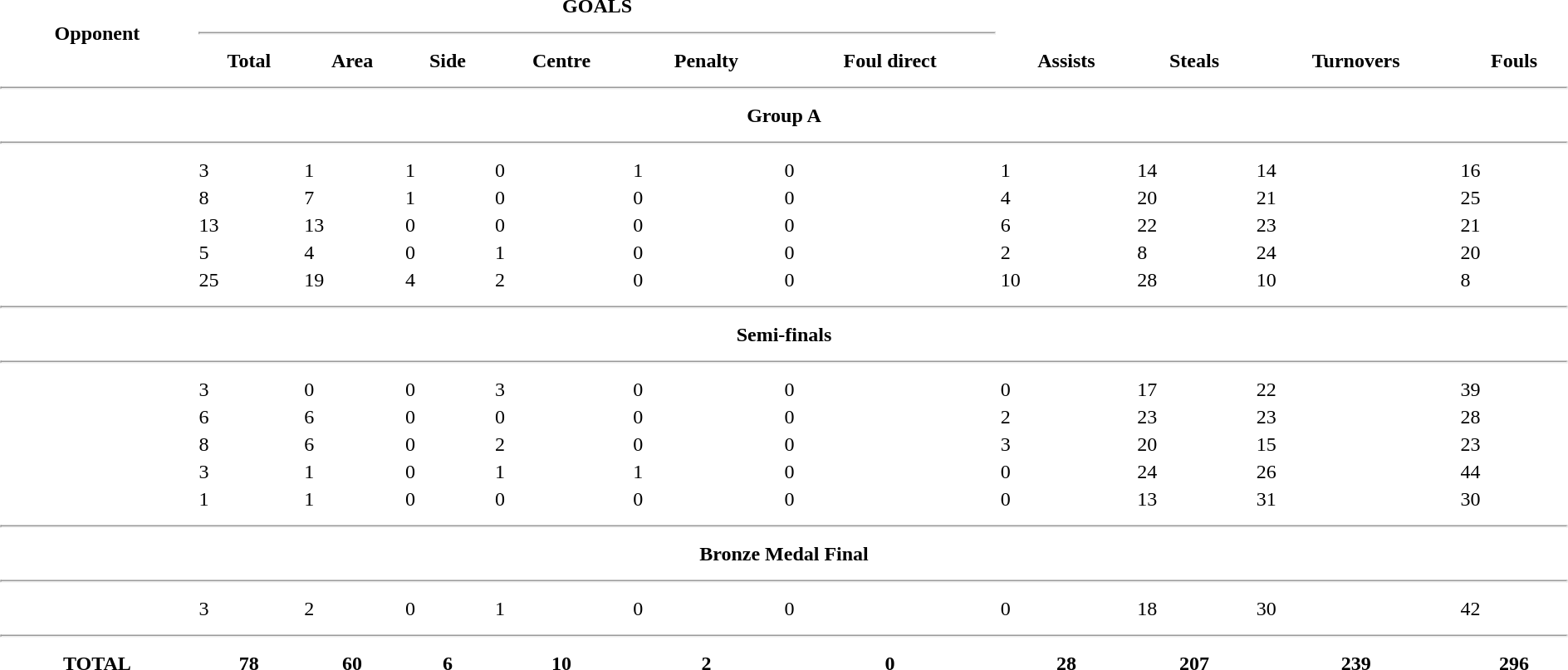<table border=0 width=100%>
<tr>
<th rowspan=3>Opponent</th>
<th align=center colspan=6 valign=bottom>GOALS</th>
<th rowspan=3 valign=bottom>Assists</th>
<th rowspan=3 valign=bottom>Steals</th>
<th rowspan=3 valign=bottom>Turnovers</th>
<th rowspan=3 valign=bottom>Fouls</th>
</tr>
<tr>
<th colspan=6><hr></th>
</tr>
<tr>
<th>Total</th>
<th>Area</th>
<th>Side</th>
<th>Centre</th>
<th>Penalty</th>
<th>Foul direct</th>
</tr>
<tr>
<th colspan=11><hr></th>
</tr>
<tr>
<th colspan=11>Group A</th>
</tr>
<tr>
<th colspan=11><hr></th>
</tr>
<tr>
<td></td>
<td>3</td>
<td>1</td>
<td>1</td>
<td>0</td>
<td>1</td>
<td>0</td>
<td>1</td>
<td>14</td>
<td>14</td>
<td>16</td>
</tr>
<tr>
<td></td>
<td>8</td>
<td>7</td>
<td>1</td>
<td>0</td>
<td>0</td>
<td>0</td>
<td>4</td>
<td>20</td>
<td>21</td>
<td>25</td>
</tr>
<tr>
<td></td>
<td>13</td>
<td>13</td>
<td>0</td>
<td>0</td>
<td>0</td>
<td>0</td>
<td>6</td>
<td>22</td>
<td>23</td>
<td>21</td>
</tr>
<tr>
<td></td>
<td>5</td>
<td>4</td>
<td>0</td>
<td>1</td>
<td>0</td>
<td>0</td>
<td>2</td>
<td>8</td>
<td>24</td>
<td>20</td>
</tr>
<tr>
<td></td>
<td>25</td>
<td>19</td>
<td>4</td>
<td>2</td>
<td>0</td>
<td>0</td>
<td>10</td>
<td>28</td>
<td>10</td>
<td>8</td>
</tr>
<tr>
<th colspan=11><hr></th>
</tr>
<tr>
<th colspan=11>Semi-finals</th>
</tr>
<tr>
<th colspan=11><hr></th>
</tr>
<tr>
<td></td>
<td>3</td>
<td>0</td>
<td>0</td>
<td>3</td>
<td>0</td>
<td>0</td>
<td>0</td>
<td>17</td>
<td>22</td>
<td>39</td>
</tr>
<tr>
<td></td>
<td>6</td>
<td>6</td>
<td>0</td>
<td>0</td>
<td>0</td>
<td>0</td>
<td>2</td>
<td>23</td>
<td>23</td>
<td>28</td>
</tr>
<tr>
<td></td>
<td>8</td>
<td>6</td>
<td>0</td>
<td>2</td>
<td>0</td>
<td>0</td>
<td>3</td>
<td>20</td>
<td>15</td>
<td>23</td>
</tr>
<tr>
<td></td>
<td>3</td>
<td>1</td>
<td>0</td>
<td>1</td>
<td>1</td>
<td>0</td>
<td>0</td>
<td>24</td>
<td>26</td>
<td>44</td>
</tr>
<tr>
<td></td>
<td>1</td>
<td>1</td>
<td>0</td>
<td>0</td>
<td>0</td>
<td>0</td>
<td>0</td>
<td>13</td>
<td>31</td>
<td>30</td>
</tr>
<tr>
<th colspan=11><hr></th>
</tr>
<tr>
<th colspan=11>Bronze Medal Final</th>
</tr>
<tr>
<th colspan=11><hr></th>
</tr>
<tr>
<td></td>
<td>3</td>
<td>2</td>
<td>0</td>
<td>1</td>
<td>0</td>
<td>0</td>
<td>0</td>
<td>18</td>
<td>30</td>
<td>42</td>
</tr>
<tr>
<th colspan=11><hr></th>
</tr>
<tr>
<th>TOTAL</th>
<th>78</th>
<th>60</th>
<th>6</th>
<th>10</th>
<th>2</th>
<th>0</th>
<th>28</th>
<th>207</th>
<th>239</th>
<th>296</th>
</tr>
</table>
